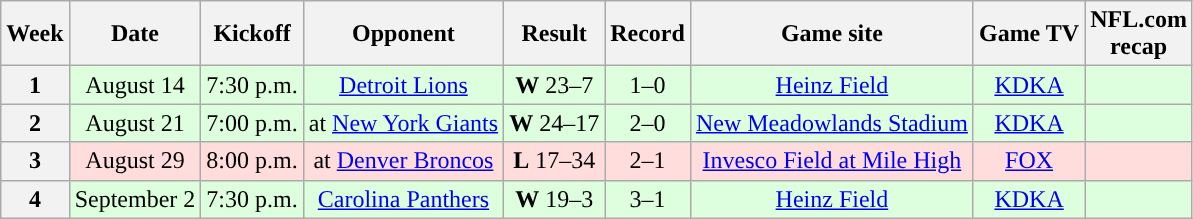<table class="wikitable" style="text-align:center">
<tr>
<th>Week</th>
<th>Date</th>
<th>Kickoff</th>
<th>Opponent</th>
<th>Result</th>
<th>Record</th>
<th>Game site</th>
<th>Game TV</th>
<th>NFL.com<br>recap</th>
</tr>
<tr style="background:#dfd;">
<th>1</th>
<td>August 14</td>
<td>7:30 p.m.</td>
<td><a href='#'>Detroit Lions</a></td>
<td><strong>W</strong> 23–7</td>
<td>1–0</td>
<td><a href='#'>Heinz Field</a></td>
<td><a href='#'>KDKA</a></td>
<td></td>
</tr>
<tr style="background:#dfd;">
<th>2</th>
<td>August 21</td>
<td>7:00 p.m.</td>
<td>at <a href='#'>New York Giants</a></td>
<td><strong>W</strong> 24–17</td>
<td>2–0</td>
<td><a href='#'>New Meadowlands Stadium</a></td>
<td><a href='#'>KDKA</a></td>
<td></td>
</tr>
<tr style="background:#fdd;">
<th>3</th>
<td>August 29</td>
<td>8:00 p.m.</td>
<td>at <a href='#'>Denver Broncos</a></td>
<td><strong>L</strong> 17–34</td>
<td>2–1</td>
<td><a href='#'>Invesco Field at Mile High</a></td>
<td><a href='#'>FOX</a></td>
<td></td>
</tr>
<tr style="background:#dfd;">
<th>4</th>
<td>September 2</td>
<td>7:30 p.m.</td>
<td><a href='#'>Carolina Panthers</a></td>
<td><strong>W</strong> 19–3</td>
<td>3–1</td>
<td><a href='#'>Heinz Field</a></td>
<td><a href='#'>KDKA</a></td>
<td></td>
</tr>
</table>
